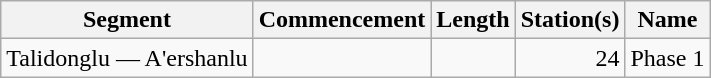<table class="wikitable" style="border-collapse: collapse; text-align: right;">
<tr>
<th>Segment</th>
<th>Commencement</th>
<th>Length</th>
<th>Station(s)</th>
<th>Name</th>
</tr>
<tr>
<td style="text-align: left;">Talidonglu — A'ershanlu</td>
<td></td>
<td></td>
<td>24</td>
<td style="text-align: left;">Phase 1</td>
</tr>
</table>
